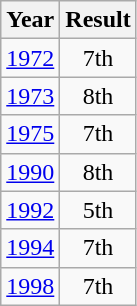<table class="wikitable" style="text-align:center">
<tr>
<th>Year</th>
<th>Result</th>
</tr>
<tr>
<td><a href='#'>1972</a></td>
<td>7th</td>
</tr>
<tr>
<td><a href='#'>1973</a></td>
<td>8th</td>
</tr>
<tr>
<td><a href='#'>1975</a></td>
<td>7th</td>
</tr>
<tr>
<td><a href='#'>1990</a></td>
<td>8th</td>
</tr>
<tr>
<td><a href='#'>1992</a></td>
<td>5th</td>
</tr>
<tr>
<td><a href='#'>1994</a></td>
<td>7th</td>
</tr>
<tr>
<td><a href='#'>1998</a></td>
<td>7th</td>
</tr>
</table>
